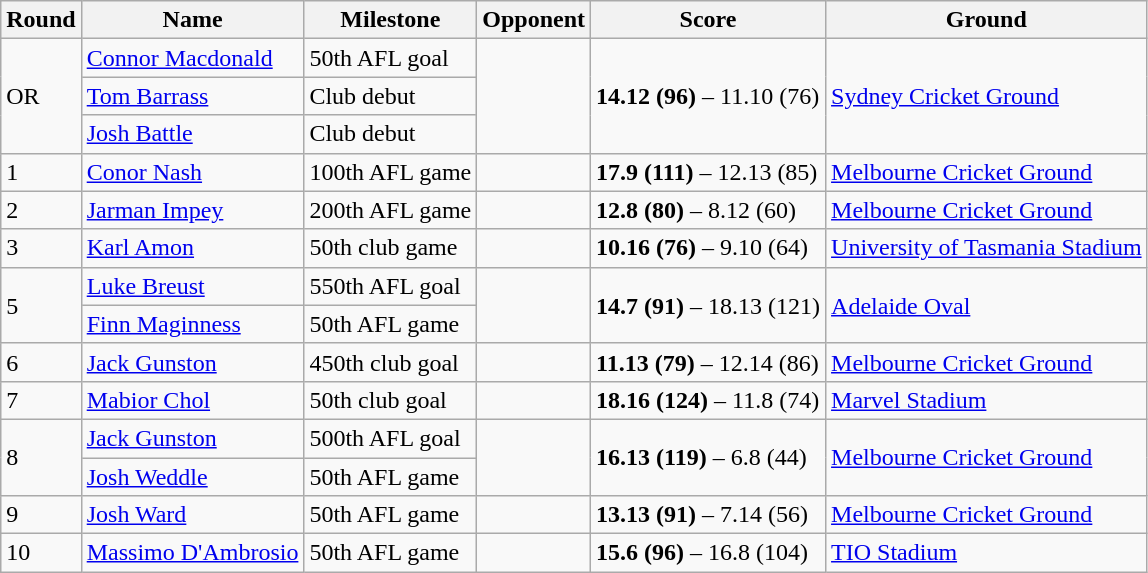<table class="wikitable">
<tr>
<th>Round</th>
<th>Name</th>
<th>Milestone</th>
<th>Opponent</th>
<th>Score</th>
<th>Ground</th>
</tr>
<tr>
<td rowspan=3>OR</td>
<td><a href='#'>Connor Macdonald</a></td>
<td>50th AFL goal</td>
<td rowspan=3></td>
<td rowspan=3><strong>14.12 (96)</strong> – 11.10 (76)</td>
<td rowspan=3><a href='#'>Sydney Cricket Ground</a></td>
</tr>
<tr>
<td><a href='#'>Tom Barrass</a></td>
<td>Club debut</td>
</tr>
<tr>
<td><a href='#'>Josh Battle</a></td>
<td>Club debut</td>
</tr>
<tr>
<td>1</td>
<td><a href='#'>Conor Nash</a></td>
<td>100th AFL game</td>
<td></td>
<td><strong>17.9 (111)</strong> – 12.13 (85)</td>
<td><a href='#'>Melbourne Cricket Ground</a></td>
</tr>
<tr>
<td>2</td>
<td><a href='#'>Jarman Impey</a></td>
<td>200th AFL game</td>
<td></td>
<td><strong>12.8 (80)</strong> – 8.12 (60)</td>
<td><a href='#'>Melbourne Cricket Ground</a></td>
</tr>
<tr>
<td>3</td>
<td><a href='#'>Karl Amon</a></td>
<td>50th club game</td>
<td></td>
<td><strong>10.16 (76)</strong> – 9.10 (64)</td>
<td><a href='#'>University of Tasmania Stadium</a></td>
</tr>
<tr>
<td rowspan=2>5</td>
<td><a href='#'>Luke Breust</a></td>
<td>550th AFL goal</td>
<td rowspan=2></td>
<td rowspan=2><strong>14.7 (91)</strong> – 18.13 (121)</td>
<td rowspan=2><a href='#'>Adelaide Oval</a></td>
</tr>
<tr>
<td><a href='#'>Finn Maginness</a></td>
<td>50th AFL game</td>
</tr>
<tr>
<td>6</td>
<td><a href='#'>Jack Gunston</a></td>
<td>450th club goal</td>
<td></td>
<td><strong>11.13 (79)</strong> – 12.14 (86)</td>
<td><a href='#'>Melbourne Cricket Ground</a></td>
</tr>
<tr>
<td>7</td>
<td><a href='#'>Mabior Chol</a></td>
<td>50th club goal</td>
<td></td>
<td><strong>18.16 (124)</strong> – 11.8 (74)</td>
<td><a href='#'>Marvel Stadium</a></td>
</tr>
<tr>
<td rowspan=2>8</td>
<td><a href='#'>Jack Gunston</a></td>
<td>500th AFL goal</td>
<td rowspan=2></td>
<td rowspan=2><strong>16.13 (119)</strong> – 6.8 (44)</td>
<td rowspan=2><a href='#'>Melbourne Cricket Ground</a></td>
</tr>
<tr>
<td><a href='#'>Josh Weddle</a></td>
<td>50th AFL game</td>
</tr>
<tr>
<td>9</td>
<td><a href='#'>Josh Ward</a></td>
<td>50th AFL game</td>
<td></td>
<td><strong>13.13 (91)</strong> – 7.14 (56)</td>
<td><a href='#'>Melbourne Cricket Ground</a></td>
</tr>
<tr>
<td>10</td>
<td><a href='#'>Massimo D'Ambrosio</a></td>
<td>50th AFL game</td>
<td></td>
<td><strong>15.6 (96)</strong> – 16.8 (104)</td>
<td><a href='#'>TIO Stadium</a></td>
</tr>
</table>
